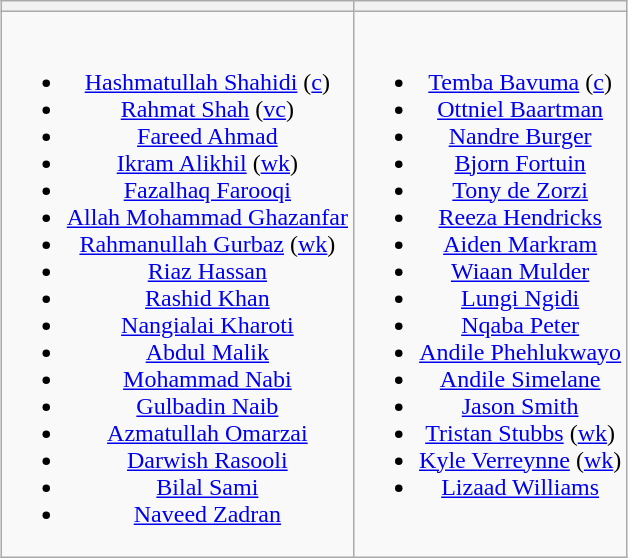<table class="wikitable" style="text-align:center; margin:auto">
<tr>
<th></th>
<th></th>
</tr>
<tr style="vertical-align:top">
<td><br><ul><li><a href='#'>Hashmatullah Shahidi</a> (<a href='#'>c</a>)</li><li><a href='#'>Rahmat Shah</a> (<a href='#'>vc</a>)</li><li><a href='#'>Fareed Ahmad</a></li><li><a href='#'>Ikram Alikhil</a> (<a href='#'>wk</a>)</li><li><a href='#'>Fazalhaq Farooqi</a></li><li><a href='#'>Allah Mohammad Ghazanfar</a></li><li><a href='#'>Rahmanullah Gurbaz</a> (<a href='#'>wk</a>)</li><li><a href='#'>Riaz Hassan</a></li><li><a href='#'>Rashid Khan</a></li><li><a href='#'>Nangialai Kharoti</a></li><li><a href='#'>Abdul Malik</a></li><li><a href='#'>Mohammad Nabi</a></li><li><a href='#'>Gulbadin Naib</a></li><li><a href='#'>Azmatullah Omarzai</a></li><li><a href='#'>Darwish Rasooli</a></li><li><a href='#'>Bilal Sami</a></li><li><a href='#'>Naveed Zadran</a></li></ul></td>
<td><br><ul><li><a href='#'>Temba Bavuma</a> (<a href='#'>c</a>)</li><li><a href='#'>Ottniel Baartman</a></li><li><a href='#'>Nandre Burger</a></li><li><a href='#'>Bjorn Fortuin</a></li><li><a href='#'>Tony de Zorzi</a></li><li><a href='#'>Reeza Hendricks</a></li><li><a href='#'>Aiden Markram</a></li><li><a href='#'>Wiaan Mulder</a></li><li><a href='#'>Lungi Ngidi</a></li><li><a href='#'>Nqaba Peter</a></li><li><a href='#'>Andile Phehlukwayo</a></li><li><a href='#'>Andile Simelane</a></li><li><a href='#'>Jason Smith</a></li><li><a href='#'>Tristan Stubbs</a> (<a href='#'>wk</a>)</li><li><a href='#'>Kyle Verreynne</a> (<a href='#'>wk</a>)</li><li><a href='#'>Lizaad Williams</a></li></ul></td>
</tr>
</table>
